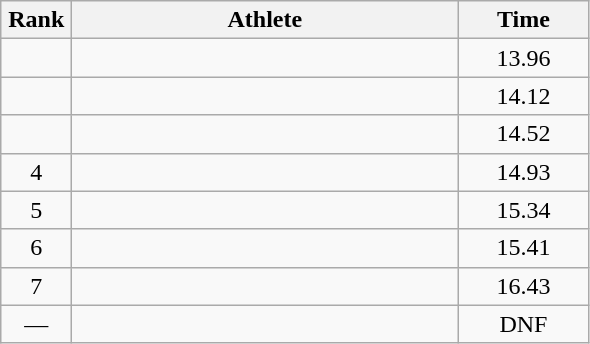<table class=wikitable style="text-align:center">
<tr>
<th width=40>Rank</th>
<th width=250>Athlete</th>
<th width=80>Time</th>
</tr>
<tr>
<td></td>
<td align=left></td>
<td>13.96</td>
</tr>
<tr>
<td></td>
<td align=left></td>
<td>14.12</td>
</tr>
<tr>
<td></td>
<td align=left></td>
<td>14.52</td>
</tr>
<tr>
<td>4</td>
<td align=left></td>
<td>14.93</td>
</tr>
<tr>
<td>5</td>
<td align=left></td>
<td>15.34</td>
</tr>
<tr>
<td>6</td>
<td align=left></td>
<td>15.41</td>
</tr>
<tr>
<td>7</td>
<td align=left></td>
<td>16.43</td>
</tr>
<tr>
<td>—</td>
<td align=left></td>
<td>DNF</td>
</tr>
</table>
